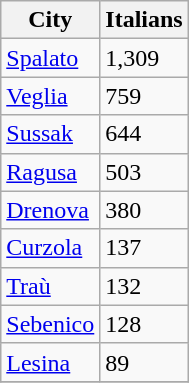<table class="wikitable">
<tr>
<th>City</th>
<th>Italians</th>
</tr>
<tr>
<td><a href='#'>Spalato</a></td>
<td>1,309</td>
</tr>
<tr>
<td><a href='#'>Veglia</a></td>
<td>759</td>
</tr>
<tr>
<td><a href='#'>Sussak</a></td>
<td>644</td>
</tr>
<tr>
<td><a href='#'>Ragusa</a></td>
<td>503</td>
</tr>
<tr>
<td><a href='#'>Drenova</a></td>
<td>380</td>
</tr>
<tr>
<td><a href='#'>Curzola</a></td>
<td>137</td>
</tr>
<tr>
<td><a href='#'>Traù</a></td>
<td>132</td>
</tr>
<tr>
<td><a href='#'>Sebenico</a></td>
<td>128</td>
</tr>
<tr>
<td><a href='#'>Lesina</a></td>
<td>89</td>
</tr>
<tr>
</tr>
</table>
